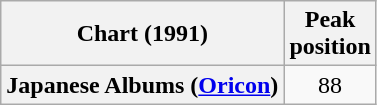<table class="wikitable plainrowheaders" style="text-align:center">
<tr>
<th scope="col">Chart (1991)</th>
<th scope="col">Peak<br> position</th>
</tr>
<tr>
<th scope="row">Japanese Albums (<a href='#'>Oricon</a>)</th>
<td>88</td>
</tr>
</table>
